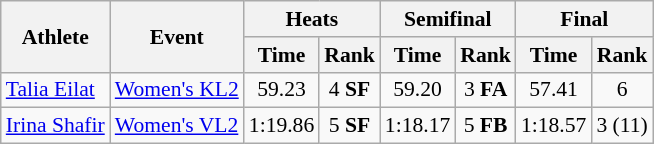<table class="wikitable" style="font-size:90%">
<tr>
<th rowspan="2">Athlete</th>
<th rowspan="2">Event</th>
<th colspan="2">Heats</th>
<th colspan="2">Semifinal</th>
<th colspan="2">Final</th>
</tr>
<tr>
<th>Time</th>
<th>Rank</th>
<th>Time</th>
<th>Rank</th>
<th>Time</th>
<th>Rank</th>
</tr>
<tr align=center>
<td align=left><a href='#'>Talia Eilat</a></td>
<td align=left><a href='#'>Women's KL2</a></td>
<td>59.23</td>
<td>4 <strong>SF</strong></td>
<td>59.20</td>
<td>3 <strong>FA</strong></td>
<td>57.41</td>
<td>6</td>
</tr>
<tr align=center>
<td align=left><a href='#'>Irina Shafir</a></td>
<td align=left><a href='#'>Women's VL2</a></td>
<td>1:19.86</td>
<td>5 <strong>SF</strong></td>
<td>1:18.17</td>
<td>5 <strong>FB</strong></td>
<td>1:18.57</td>
<td>3 (11)</td>
</tr>
</table>
